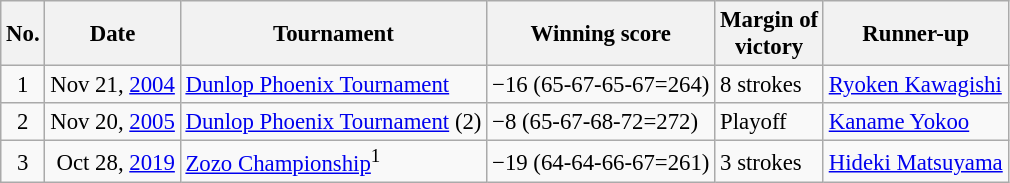<table class="wikitable" style="font-size:95%;">
<tr>
<th>No.</th>
<th>Date</th>
<th>Tournament</th>
<th>Winning score</th>
<th>Margin of<br>victory</th>
<th>Runner-up</th>
</tr>
<tr>
<td align=center>1</td>
<td align=right>Nov 21, <a href='#'>2004</a></td>
<td><a href='#'>Dunlop Phoenix Tournament</a></td>
<td>−16 (65-67-65-67=264)</td>
<td>8 strokes</td>
<td> <a href='#'>Ryoken Kawagishi</a></td>
</tr>
<tr>
<td align=center>2</td>
<td align=right>Nov 20, <a href='#'>2005</a></td>
<td><a href='#'>Dunlop Phoenix Tournament</a> (2)</td>
<td>−8 (65-67-68-72=272)</td>
<td>Playoff</td>
<td> <a href='#'>Kaname Yokoo</a></td>
</tr>
<tr>
<td align=center>3</td>
<td align=right>Oct 28, <a href='#'>2019</a></td>
<td><a href='#'>Zozo Championship</a><sup>1</sup></td>
<td>−19 (64-64-66-67=261)</td>
<td>3 strokes</td>
<td> <a href='#'>Hideki Matsuyama</a></td>
</tr>
</table>
